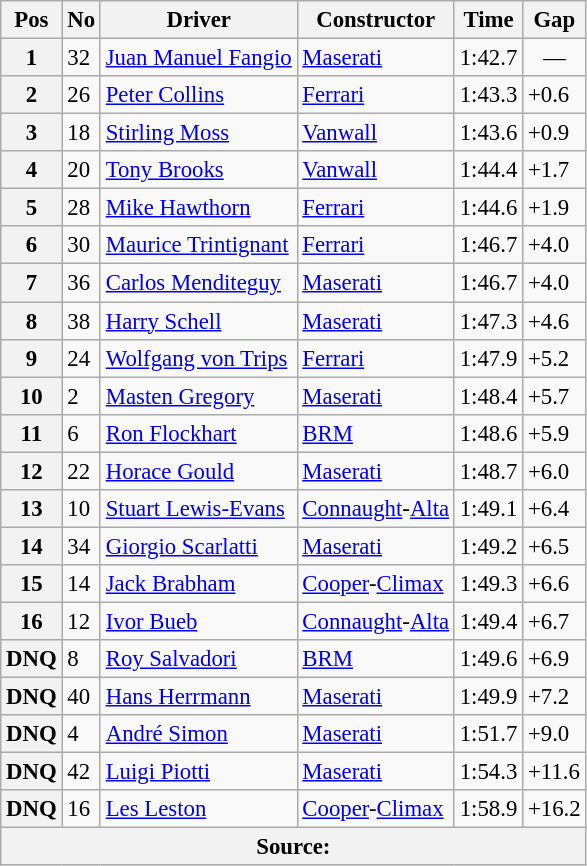<table class="wikitable sortable" style="font-size: 95%">
<tr>
<th>Pos</th>
<th>No</th>
<th>Driver</th>
<th>Constructor</th>
<th>Time</th>
<th>Gap</th>
</tr>
<tr>
<th>1</th>
<td>32</td>
<td> <a href='#'>Juan Manuel Fangio</a></td>
<td><a href='#'>Maserati</a></td>
<td>1:42.7</td>
<td align="center">—</td>
</tr>
<tr>
<th>2</th>
<td>26</td>
<td> <a href='#'>Peter Collins</a></td>
<td><a href='#'>Ferrari</a></td>
<td>1:43.3</td>
<td>+0.6</td>
</tr>
<tr>
<th>3</th>
<td>18</td>
<td> <a href='#'>Stirling Moss</a></td>
<td><a href='#'>Vanwall</a></td>
<td>1:43.6</td>
<td>+0.9</td>
</tr>
<tr>
<th>4</th>
<td>20</td>
<td> <a href='#'>Tony Brooks</a></td>
<td><a href='#'>Vanwall</a></td>
<td>1:44.4</td>
<td>+1.7</td>
</tr>
<tr>
<th>5</th>
<td>28</td>
<td> <a href='#'>Mike Hawthorn</a></td>
<td><a href='#'>Ferrari</a></td>
<td>1:44.6</td>
<td>+1.9</td>
</tr>
<tr>
<th>6</th>
<td>30</td>
<td> <a href='#'>Maurice Trintignant</a></td>
<td><a href='#'>Ferrari</a></td>
<td>1:46.7</td>
<td>+4.0</td>
</tr>
<tr>
<th>7</th>
<td>36</td>
<td> <a href='#'>Carlos Menditeguy</a></td>
<td><a href='#'>Maserati</a></td>
<td>1:46.7</td>
<td>+4.0</td>
</tr>
<tr>
<th>8</th>
<td>38</td>
<td> <a href='#'>Harry Schell</a></td>
<td><a href='#'>Maserati</a></td>
<td>1:47.3</td>
<td>+4.6</td>
</tr>
<tr>
<th>9</th>
<td>24</td>
<td> <a href='#'>Wolfgang von Trips</a></td>
<td><a href='#'>Ferrari</a></td>
<td>1:47.9</td>
<td>+5.2</td>
</tr>
<tr>
<th>10</th>
<td>2</td>
<td> <a href='#'>Masten Gregory</a></td>
<td><a href='#'>Maserati</a></td>
<td>1:48.4</td>
<td>+5.7</td>
</tr>
<tr>
<th>11</th>
<td>6</td>
<td> <a href='#'>Ron Flockhart</a></td>
<td><a href='#'>BRM</a></td>
<td>1:48.6</td>
<td>+5.9</td>
</tr>
<tr>
<th>12</th>
<td>22</td>
<td> <a href='#'>Horace Gould</a></td>
<td><a href='#'>Maserati</a></td>
<td>1:48.7</td>
<td>+6.0</td>
</tr>
<tr>
<th>13</th>
<td>10</td>
<td> <a href='#'>Stuart Lewis-Evans</a></td>
<td><a href='#'>Connaught</a>-<a href='#'>Alta</a></td>
<td>1:49.1</td>
<td>+6.4</td>
</tr>
<tr>
<th>14</th>
<td>34</td>
<td> <a href='#'>Giorgio Scarlatti</a></td>
<td><a href='#'>Maserati</a></td>
<td>1:49.2</td>
<td>+6.5</td>
</tr>
<tr>
<th>15</th>
<td>14</td>
<td> <a href='#'>Jack Brabham</a></td>
<td><a href='#'>Cooper</a>-<a href='#'>Climax</a></td>
<td>1:49.3</td>
<td>+6.6</td>
</tr>
<tr>
<th>16</th>
<td>12</td>
<td> <a href='#'>Ivor Bueb</a></td>
<td><a href='#'>Connaught</a>-<a href='#'>Alta</a></td>
<td>1:49.4</td>
<td>+6.7</td>
</tr>
<tr>
<th>DNQ</th>
<td>8</td>
<td> <a href='#'>Roy Salvadori</a></td>
<td><a href='#'>BRM</a></td>
<td>1:49.6</td>
<td>+6.9</td>
</tr>
<tr>
<th>DNQ</th>
<td>40</td>
<td> <a href='#'>Hans Herrmann</a></td>
<td><a href='#'>Maserati</a></td>
<td>1:49.9</td>
<td>+7.2</td>
</tr>
<tr>
<th>DNQ</th>
<td>4</td>
<td> <a href='#'>André Simon</a></td>
<td><a href='#'>Maserati</a></td>
<td>1:51.7</td>
<td>+9.0</td>
</tr>
<tr>
<th>DNQ</th>
<td>42</td>
<td> <a href='#'>Luigi Piotti</a></td>
<td><a href='#'>Maserati</a></td>
<td>1:54.3</td>
<td>+11.6</td>
</tr>
<tr>
<th>DNQ</th>
<td>16</td>
<td> <a href='#'>Les Leston</a></td>
<td><a href='#'>Cooper</a>-<a href='#'>Climax</a></td>
<td>1:58.9</td>
<td>+16.2</td>
</tr>
<tr>
<th colspan="6">Source:</th>
</tr>
</table>
